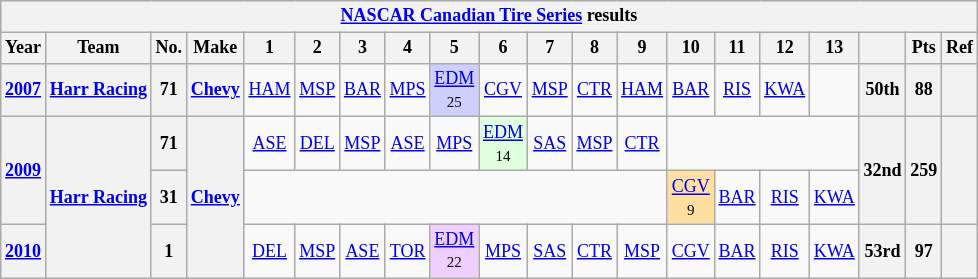<table class="wikitable" style="text-align:center; font-size:75%">
<tr>
<th colspan=45><a href='#'>NASCAR Canadian Tire Series</a> results</th>
</tr>
<tr>
<th>Year</th>
<th>Team</th>
<th>No.</th>
<th>Make</th>
<th>1</th>
<th>2</th>
<th>3</th>
<th>4</th>
<th>5</th>
<th>6</th>
<th>7</th>
<th>8</th>
<th>9</th>
<th>10</th>
<th>11</th>
<th>12</th>
<th>13</th>
<th></th>
<th>Pts</th>
<th>Ref</th>
</tr>
<tr>
<th><a href='#'>2007</a></th>
<th><a href='#'>Harr Racing</a></th>
<th>71</th>
<th><a href='#'>Chevy</a></th>
<td><a href='#'>HAM</a></td>
<td><a href='#'>MSP</a></td>
<td><a href='#'>BAR</a></td>
<td><a href='#'>MPS</a></td>
<td style="background:#CFCFFF;"><a href='#'>EDM</a><br><small>25</small></td>
<td><a href='#'>CGV</a></td>
<td><a href='#'>MSP</a></td>
<td><a href='#'>CTR</a></td>
<td><a href='#'>HAM</a></td>
<td><a href='#'>BAR</a></td>
<td><a href='#'>RIS</a></td>
<td><a href='#'>KWA</a></td>
<td></td>
<th>50th</th>
<th>88</th>
<th></th>
</tr>
<tr>
<th rowspan=2><a href='#'>2009</a></th>
<th rowspan=3><a href='#'>Harr Racing</a></th>
<th>71</th>
<th rowspan=3><a href='#'>Chevy</a></th>
<td><a href='#'>ASE</a></td>
<td><a href='#'>DEL</a></td>
<td><a href='#'>MSP</a></td>
<td><a href='#'>ASE</a></td>
<td><a href='#'>MPS</a></td>
<td style="background:#DFFFDF;"><a href='#'>EDM</a><br><small>14</small></td>
<td><a href='#'>SAS</a></td>
<td><a href='#'>MSP</a></td>
<td><a href='#'>CTR</a></td>
<td colspan=4></td>
<th rowspan=2>32nd</th>
<th rowspan=2>259</th>
<th rowspan=2></th>
</tr>
<tr>
<th>31</th>
<td colspan=9></td>
<td style="background:#FFDF9F;"><a href='#'>CGV</a><br><small>9</small></td>
<td><a href='#'>BAR</a></td>
<td><a href='#'>RIS</a></td>
<td><a href='#'>KWA</a></td>
</tr>
<tr>
<th><a href='#'>2010</a></th>
<th>1</th>
<td><a href='#'>DEL</a></td>
<td><a href='#'>MSP</a></td>
<td><a href='#'>ASE</a></td>
<td><a href='#'>TOR</a></td>
<td style="background:#EFCFFF;"><a href='#'>EDM</a><br><small>22</small></td>
<td><a href='#'>MPS</a></td>
<td><a href='#'>SAS</a></td>
<td><a href='#'>CTR</a></td>
<td><a href='#'>MSP</a></td>
<td><a href='#'>CGV</a></td>
<td><a href='#'>BAR</a></td>
<td><a href='#'>RIS</a></td>
<td><a href='#'>KWA</a></td>
<th>53rd</th>
<th>97</th>
<th></th>
</tr>
</table>
